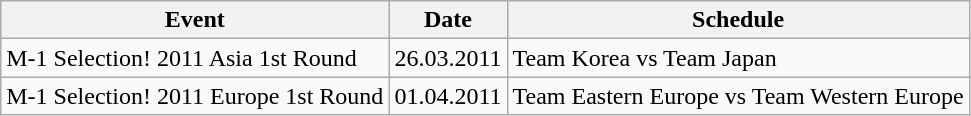<table class="wikitable" border="1">
<tr>
<th>Event</th>
<th>Date</th>
<th>Schedule</th>
</tr>
<tr>
<td>M-1 Selection! 2011 Asia 1st Round</td>
<td>26.03.2011</td>
<td>Team Korea vs Team Japan</td>
</tr>
<tr>
<td>M-1 Selection! 2011 Europe 1st Round</td>
<td>01.04.2011</td>
<td>Team Eastern Europe vs Team Western Europe</td>
</tr>
</table>
